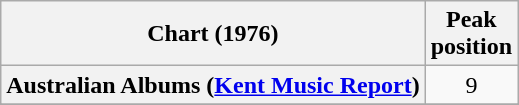<table class="wikitable sortable plainrowheaders">
<tr>
<th>Chart (1976)</th>
<th>Peak<br>position</th>
</tr>
<tr>
<th scope="row">Australian Albums (<a href='#'>Kent Music Report</a>)</th>
<td align="center">9</td>
</tr>
<tr>
</tr>
<tr>
</tr>
<tr>
</tr>
<tr>
</tr>
<tr>
</tr>
<tr>
</tr>
<tr>
</tr>
</table>
